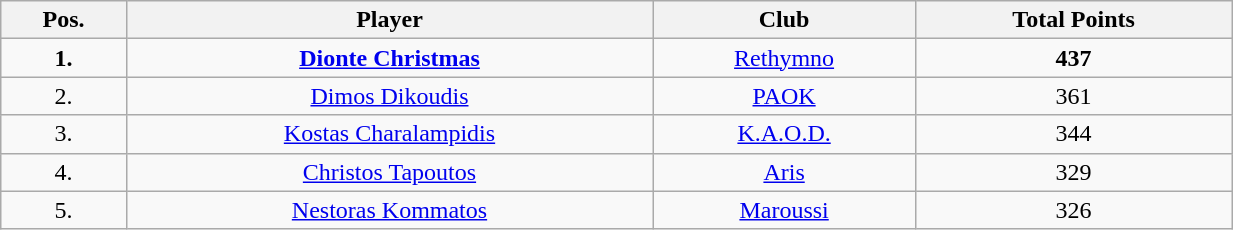<table class="wikitable" style="text-align: center;" width="65%">
<tr>
<th>Pos.</th>
<th>Player</th>
<th>Club</th>
<th>Total Points</th>
</tr>
<tr>
<td align="center"><strong>1.</strong></td>
<td> <strong><a href='#'>Dionte Christmas</a></strong></td>
<td><a href='#'>Rethymno</a></td>
<td align="center"><strong>437</strong></td>
</tr>
<tr>
<td align="center">2.</td>
<td> <a href='#'>Dimos Dikoudis</a></td>
<td><a href='#'>PAOK</a></td>
<td align="center">361</td>
</tr>
<tr>
<td align="center">3.</td>
<td> <a href='#'>Kostas Charalampidis</a></td>
<td><a href='#'>K.A.O.D.</a></td>
<td align="center">344</td>
</tr>
<tr>
<td align="center">4.</td>
<td> <a href='#'>Christos Tapoutos</a></td>
<td><a href='#'>Aris</a></td>
<td align="center">329</td>
</tr>
<tr>
<td align="center">5.</td>
<td> <a href='#'>Nestoras Kommatos</a></td>
<td><a href='#'>Maroussi</a></td>
<td align="center">326</td>
</tr>
</table>
